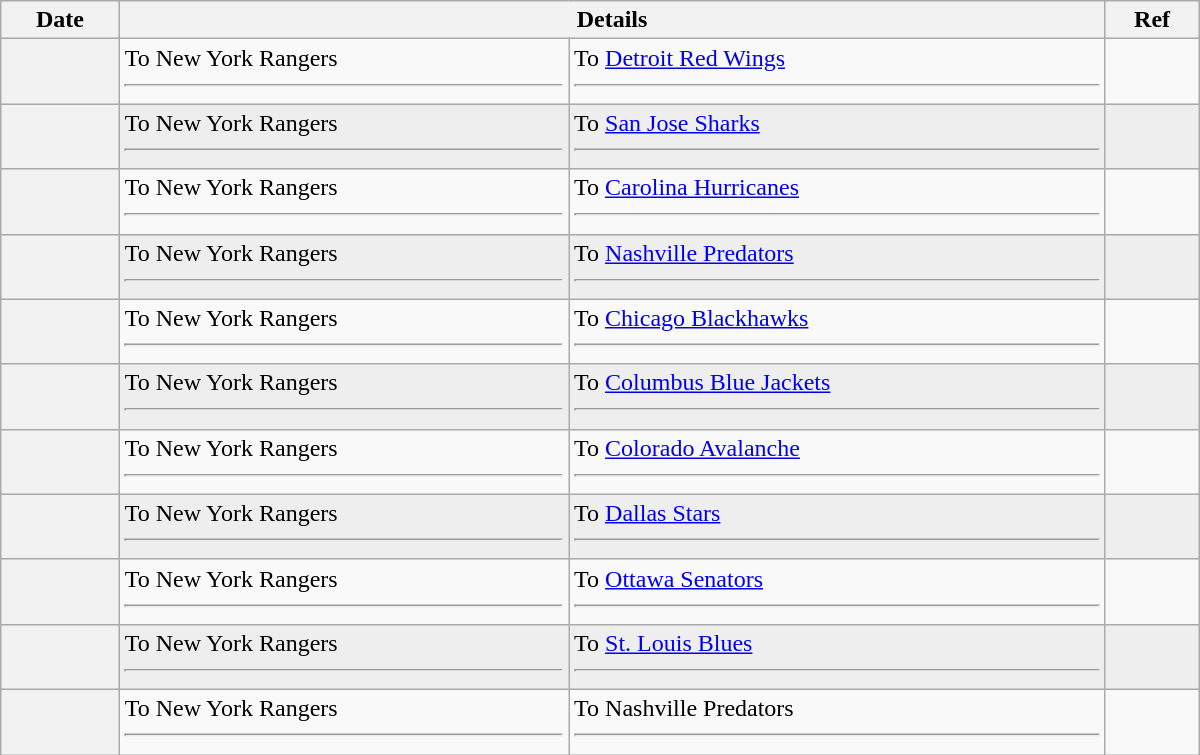<table class="wikitable plainrowheaders" style="width: 50em;">
<tr>
<th scope="col">Date</th>
<th scope="col" colspan="2">Details</th>
<th scope="col">Ref</th>
</tr>
<tr>
<th scope="row"></th>
<td valign="top">To New York Rangers <hr> </td>
<td valign="top">To <a href='#'>Detroit Red Wings</a> <hr> </td>
<td></td>
</tr>
<tr bgcolor="#eeeeee">
<th scope="row"></th>
<td valign="top">To New York Rangers <hr> </td>
<td valign="top">To <a href='#'>San Jose Sharks</a> <hr> </td>
<td></td>
</tr>
<tr>
<th scope="row"></th>
<td valign="top">To New York Rangers <hr> </td>
<td valign="top">To <a href='#'>Carolina Hurricanes</a> <hr> </td>
<td></td>
</tr>
<tr bgcolor="#eeeeee">
<th scope="row"></th>
<td valign="top">To New York Rangers <hr> </td>
<td valign="top">To <a href='#'>Nashville Predators</a> <hr> </td>
<td></td>
</tr>
<tr>
<th scope="row"></th>
<td valign="top">To New York Rangers <hr> </td>
<td valign="top">To <a href='#'>Chicago Blackhawks</a> <hr> </td>
<td></td>
</tr>
<tr bgcolor="#eeeeee">
<th scope="row"></th>
<td valign="top">To New York Rangers <hr> </td>
<td valign="top">To <a href='#'>Columbus Blue Jackets</a> <hr> </td>
<td></td>
</tr>
<tr>
<th scope="row"></th>
<td valign="top">To New York Rangers <hr> </td>
<td valign="top">To <a href='#'>Colorado Avalanche</a> <hr> </td>
<td></td>
</tr>
<tr bgcolor="#eeeeee">
<th scope="row"></th>
<td valign="top">To New York Rangers <hr> </td>
<td valign="top">To <a href='#'>Dallas Stars</a> <hr> </td>
<td></td>
</tr>
<tr>
<th scope="row"></th>
<td valign="top">To New York Rangers <hr> </td>
<td valign="top">To <a href='#'>Ottawa Senators</a> <hr> </td>
<td></td>
</tr>
<tr bgcolor="#eeeeee">
<th scope="row"></th>
<td valign="top">To New York Rangers <hr> </td>
<td valign="top">To <a href='#'>St. Louis Blues</a> <hr> </td>
<td></td>
</tr>
<tr>
<th scope="row"></th>
<td valign="top">To New York Rangers <hr> </td>
<td valign="top">To Nashville Predators <hr> </td>
<td></td>
</tr>
</table>
